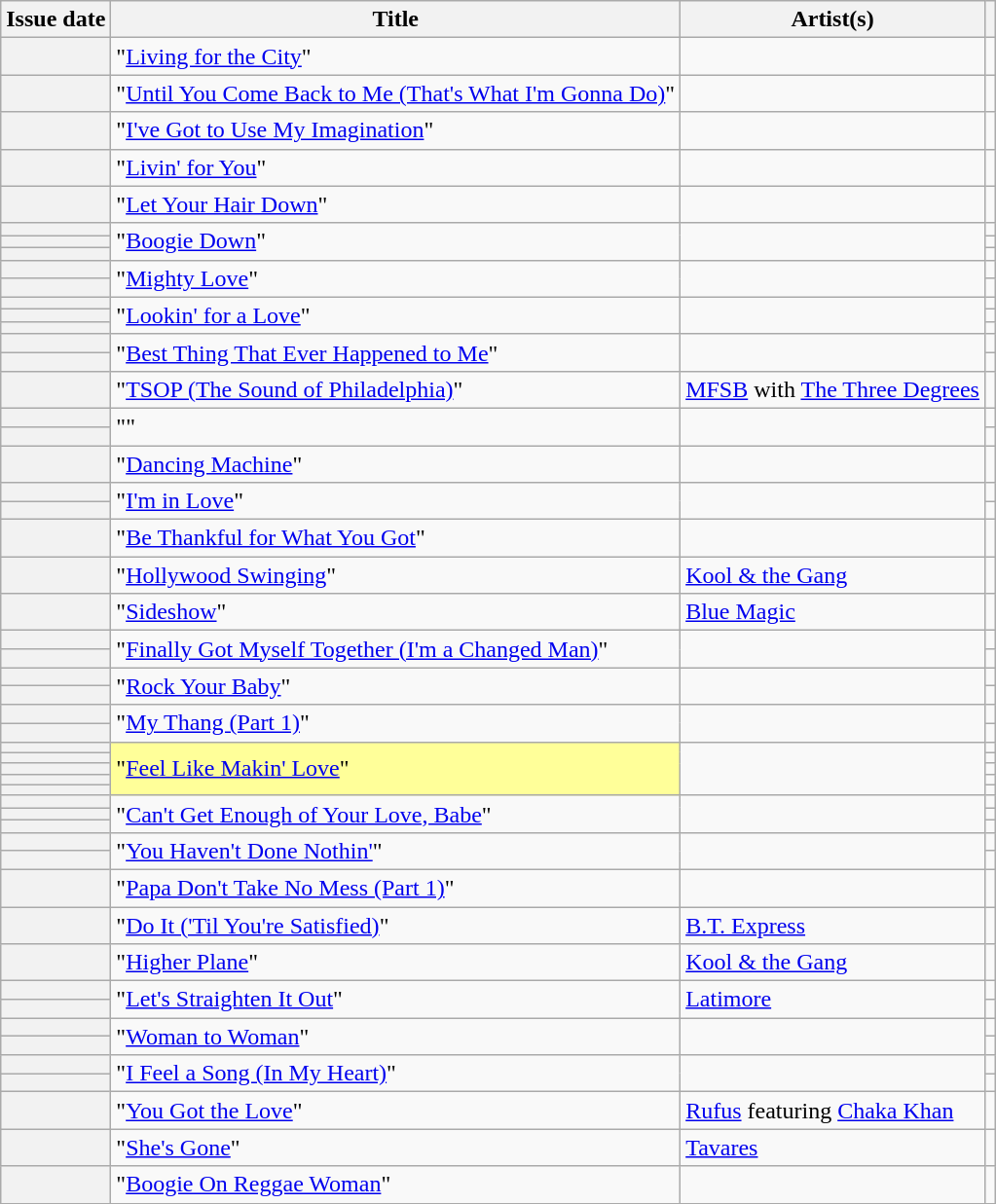<table class="wikitable sortable plainrowheaders">
<tr>
<th scope="col">Issue date</th>
<th scope="col">Title</th>
<th scope="col">Artist(s)</th>
<th scope="col" class="unsortable"></th>
</tr>
<tr>
<th scope=row></th>
<td>"<a href='#'>Living for the City</a>"</td>
<td></td>
<td align=center></td>
</tr>
<tr>
<th scope=row></th>
<td>"<a href='#'>Until You Come Back to Me (That's What I'm Gonna Do)</a>"</td>
<td></td>
<td align=center></td>
</tr>
<tr>
<th scope=row></th>
<td>"<a href='#'>I've Got to Use My Imagination</a>"</td>
<td></td>
<td align=center></td>
</tr>
<tr>
<th scope=row></th>
<td>"<a href='#'>Livin' for You</a>"</td>
<td></td>
<td align=center></td>
</tr>
<tr>
<th scope=row></th>
<td>"<a href='#'>Let Your Hair Down</a>"</td>
<td></td>
<td align=center></td>
</tr>
<tr>
<th scope=row></th>
<td rowspan="3">"<a href='#'>Boogie Down</a>"</td>
<td rowspan="3"></td>
<td align=center></td>
</tr>
<tr>
<th scope=row></th>
<td align=center></td>
</tr>
<tr>
<th scope=row></th>
<td align=center></td>
</tr>
<tr>
<th scope=row></th>
<td rowspan="2">"<a href='#'>Mighty Love</a>"</td>
<td rowspan="2"></td>
<td align=center></td>
</tr>
<tr>
<th scope=row></th>
<td align=center></td>
</tr>
<tr>
<th scope=row></th>
<td rowspan="3">"<a href='#'>Lookin' for a Love</a>"</td>
<td rowspan="3"></td>
<td align=center></td>
</tr>
<tr>
<th scope=row></th>
<td align=center></td>
</tr>
<tr>
<th scope=row></th>
<td align=center></td>
</tr>
<tr>
<th scope=row></th>
<td rowspan="2">"<a href='#'>Best Thing That Ever Happened to Me</a>"</td>
<td rowspan="2"></td>
<td align=center></td>
</tr>
<tr>
<th scope=row></th>
<td align=center></td>
</tr>
<tr>
<th scope=row></th>
<td>"<a href='#'>TSOP (The Sound of Philadelphia)</a>"</td>
<td><a href='#'>MFSB</a> with <a href='#'>The Three Degrees</a></td>
<td align=center></td>
</tr>
<tr>
<th scope=row></th>
<td rowspan="2">""</td>
<td rowspan="2"></td>
<td align=center></td>
</tr>
<tr>
<th scope=row></th>
<td align=center></td>
</tr>
<tr>
<th scope=row></th>
<td>"<a href='#'>Dancing Machine</a>"</td>
<td></td>
<td align=center></td>
</tr>
<tr>
<th scope=row></th>
<td rowspan="2">"<a href='#'>I'm in Love</a>"</td>
<td rowspan="2"></td>
<td align=center></td>
</tr>
<tr>
<th scope=row></th>
<td align=center></td>
</tr>
<tr>
<th scope=row></th>
<td>"<a href='#'>Be Thankful for What You Got</a>"</td>
<td></td>
<td align=center></td>
</tr>
<tr>
<th scope=row></th>
<td>"<a href='#'>Hollywood Swinging</a>"</td>
<td><a href='#'>Kool & the Gang</a></td>
<td align=center></td>
</tr>
<tr>
<th scope=row></th>
<td>"<a href='#'>Sideshow</a>"</td>
<td><a href='#'>Blue Magic</a></td>
<td align=center></td>
</tr>
<tr>
<th scope=row></th>
<td rowspan="2">"<a href='#'>Finally Got Myself Together (I'm a Changed Man)</a>"</td>
<td rowspan="2"></td>
<td align=center></td>
</tr>
<tr>
<th scope=row></th>
<td align=center></td>
</tr>
<tr>
<th scope=row></th>
<td rowspan="2">"<a href='#'>Rock Your Baby</a>"</td>
<td rowspan="2"></td>
<td align=center></td>
</tr>
<tr>
<th scope=row></th>
<td align=center></td>
</tr>
<tr>
<th scope=row></th>
<td rowspan="2">"<a href='#'>My Thang (Part 1)</a>"</td>
<td rowspan="2"></td>
<td align=center></td>
</tr>
<tr>
<th scope=row></th>
<td align=center></td>
</tr>
<tr>
<th scope=row></th>
<td bgcolor=#FFFF99 rowspan="5">"<a href='#'>Feel Like Makin' Love</a>" </td>
<td rowspan="5"></td>
<td align=center></td>
</tr>
<tr>
<th scope=row></th>
<td align=center></td>
</tr>
<tr>
<th scope=row></th>
<td align=center></td>
</tr>
<tr>
<th scope=row></th>
<td align=center></td>
</tr>
<tr>
<th scope=row></th>
<td align=center></td>
</tr>
<tr>
<th scope=row></th>
<td rowspan="3">"<a href='#'>Can't Get Enough of Your Love, Babe</a>"</td>
<td rowspan="3"></td>
<td align=center></td>
</tr>
<tr>
<th scope=row></th>
<td align=center></td>
</tr>
<tr>
<th scope=row></th>
<td align=center></td>
</tr>
<tr>
<th scope=row></th>
<td rowspan="2">"<a href='#'>You Haven't Done Nothin'</a>"</td>
<td rowspan="2"></td>
<td align=center></td>
</tr>
<tr>
<th scope=row></th>
<td align=center></td>
</tr>
<tr>
<th scope=row></th>
<td>"<a href='#'>Papa Don't Take No Mess (Part 1)</a>"</td>
<td></td>
<td align=center></td>
</tr>
<tr>
<th scope=row></th>
<td>"<a href='#'>Do It ('Til You're Satisfied)</a>"</td>
<td><a href='#'>B.T. Express</a></td>
<td align=center></td>
</tr>
<tr>
<th scope=row></th>
<td>"<a href='#'>Higher Plane</a>"</td>
<td><a href='#'>Kool & the Gang</a></td>
<td align=center></td>
</tr>
<tr>
<th scope=row></th>
<td rowspan="2">"<a href='#'>Let's Straighten It Out</a>"</td>
<td rowspan="2"><a href='#'>Latimore</a></td>
<td align=center></td>
</tr>
<tr>
<th scope=row></th>
<td align=center></td>
</tr>
<tr>
<th scope=row></th>
<td rowspan="2">"<a href='#'>Woman to Woman</a>"</td>
<td rowspan="2"></td>
<td align=center></td>
</tr>
<tr>
<th scope=row></th>
<td align=center></td>
</tr>
<tr>
<th scope=row></th>
<td rowspan="2">"<a href='#'>I Feel a Song (In My Heart)</a>"</td>
<td rowspan="2"></td>
<td align=center></td>
</tr>
<tr>
<th scope=row></th>
<td align=center></td>
</tr>
<tr>
<th scope=row></th>
<td>"<a href='#'>You Got the Love</a>"</td>
<td><a href='#'>Rufus</a> featuring <a href='#'>Chaka Khan</a></td>
<td align=center></td>
</tr>
<tr>
<th scope=row></th>
<td>"<a href='#'>She's Gone</a>"</td>
<td><a href='#'>Tavares</a></td>
<td align=center></td>
</tr>
<tr>
<th scope=row></th>
<td>"<a href='#'>Boogie On Reggae Woman</a>"</td>
<td></td>
<td align=center></td>
</tr>
<tr>
</tr>
</table>
